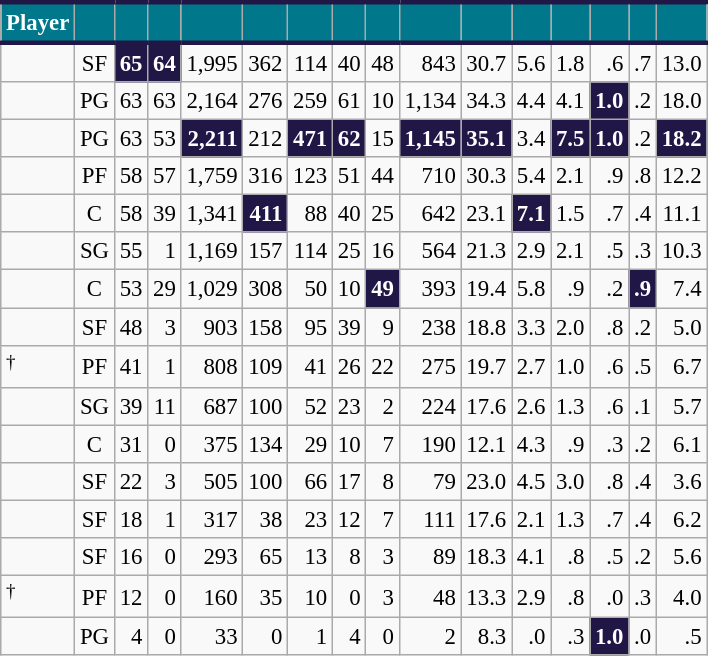<table class="wikitable sortable" style="font-size: 95%; text-align:right;">
<tr>
<th style="background:#00778B; color:#FFFFFF; border-top:#211747 3px solid; border-bottom:#211747 3px solid;">Player</th>
<th style="background:#00778B; color:#FFFFFF; border-top:#211747 3px solid; border-bottom:#211747 3px solid;"></th>
<th style="background:#00778B; color:#FFFFFF; border-top:#211747 3px solid; border-bottom:#211747 3px solid;"></th>
<th style="background:#00778B; color:#FFFFFF; border-top:#211747 3px solid; border-bottom:#211747 3px solid;"></th>
<th style="background:#00778B; color:#FFFFFF; border-top:#211747 3px solid; border-bottom:#211747 3px solid;"></th>
<th style="background:#00778B; color:#FFFFFF; border-top:#211747 3px solid; border-bottom:#211747 3px solid;"></th>
<th style="background:#00778B; color:#FFFFFF; border-top:#211747 3px solid; border-bottom:#211747 3px solid;"></th>
<th style="background:#00778B; color:#FFFFFF; border-top:#211747 3px solid; border-bottom:#211747 3px solid;"></th>
<th style="background:#00778B; color:#FFFFFF; border-top:#211747 3px solid; border-bottom:#211747 3px solid;"></th>
<th style="background:#00778B; color:#FFFFFF; border-top:#211747 3px solid; border-bottom:#211747 3px solid;"></th>
<th style="background:#00778B; color:#FFFFFF; border-top:#211747 3px solid; border-bottom:#211747 3px solid;"></th>
<th style="background:#00778B; color:#FFFFFF; border-top:#211747 3px solid; border-bottom:#211747 3px solid;"></th>
<th style="background:#00778B; color:#FFFFFF; border-top:#211747 3px solid; border-bottom:#211747 3px solid;"></th>
<th style="background:#00778B; color:#FFFFFF; border-top:#211747 3px solid; border-bottom:#211747 3px solid;"></th>
<th style="background:#00778B; color:#FFFFFF; border-top:#211747 3px solid; border-bottom:#211747 3px solid;"></th>
<th style="background:#00778B; color:#FFFFFF; border-top:#211747 3px solid; border-bottom:#211747 3px solid;"></th>
</tr>
<tr>
<td style="text-align:left;"></td>
<td style="text-align:center;">SF</td>
<td style="background:#211747; color:#FFFFFF;"><strong>65</strong></td>
<td style="background:#211747; color:#FFFFFF;"><strong>64</strong></td>
<td>1,995</td>
<td>362</td>
<td>114</td>
<td>40</td>
<td>48</td>
<td>843</td>
<td>30.7</td>
<td>5.6</td>
<td>1.8</td>
<td>.6</td>
<td>.7</td>
<td>13.0</td>
</tr>
<tr>
<td style="text-align:left;"></td>
<td style="text-align:center;">PG</td>
<td>63</td>
<td>63</td>
<td>2,164</td>
<td>276</td>
<td>259</td>
<td>61</td>
<td>10</td>
<td>1,134</td>
<td>34.3</td>
<td>4.4</td>
<td>4.1</td>
<td style="background:#211747; color:#FFFFFF;"><strong>1.0</strong></td>
<td>.2</td>
<td>18.0</td>
</tr>
<tr>
<td style="text-align:left;"></td>
<td style="text-align:center;">PG</td>
<td>63</td>
<td>53</td>
<td style="background:#211747; color:#FFFFFF;"><strong>2,211</strong></td>
<td>212</td>
<td style="background:#211747; color:#FFFFFF;"><strong>471</strong></td>
<td style="background:#211747; color:#FFFFFF;"><strong>62</strong></td>
<td>15</td>
<td style="background:#211747; color:#FFFFFF;"><strong>1,145</strong></td>
<td style="background:#211747; color:#FFFFFF;"><strong>35.1</strong></td>
<td>3.4</td>
<td style="background:#211747; color:#FFFFFF;"><strong>7.5</strong></td>
<td style="background:#211747; color:#FFFFFF;"><strong>1.0</strong></td>
<td>.2</td>
<td style="background:#211747; color:#FFFFFF;"><strong>18.2</strong></td>
</tr>
<tr>
<td style="text-align:left;"></td>
<td style="text-align:center;">PF</td>
<td>58</td>
<td>57</td>
<td>1,759</td>
<td>316</td>
<td>123</td>
<td>51</td>
<td>44</td>
<td>710</td>
<td>30.3</td>
<td>5.4</td>
<td>2.1</td>
<td>.9</td>
<td>.8</td>
<td>12.2</td>
</tr>
<tr>
<td style="text-align:left;"></td>
<td style="text-align:center;">C</td>
<td>58</td>
<td>39</td>
<td>1,341</td>
<td style="background:#211747; color:#FFFFFF;"><strong>411</strong></td>
<td>88</td>
<td>40</td>
<td>25</td>
<td>642</td>
<td>23.1</td>
<td style="background:#211747; color:#FFFFFF;"><strong>7.1</strong></td>
<td>1.5</td>
<td>.7</td>
<td>.4</td>
<td>11.1</td>
</tr>
<tr>
<td style="text-align:left;"></td>
<td style="text-align:center;">SG</td>
<td>55</td>
<td>1</td>
<td>1,169</td>
<td>157</td>
<td>114</td>
<td>25</td>
<td>16</td>
<td>564</td>
<td>21.3</td>
<td>2.9</td>
<td>2.1</td>
<td>.5</td>
<td>.3</td>
<td>10.3</td>
</tr>
<tr>
<td style="text-align:left;"></td>
<td style="text-align:center;">C</td>
<td>53</td>
<td>29</td>
<td>1,029</td>
<td>308</td>
<td>50</td>
<td>10</td>
<td style="background:#211747; color:#FFFFFF;"><strong>49</strong></td>
<td>393</td>
<td>19.4</td>
<td>5.8</td>
<td>.9</td>
<td>.2</td>
<td style="background:#211747; color:#FFFFFF;"><strong>.9</strong></td>
<td>7.4</td>
</tr>
<tr>
<td style="text-align:left;"></td>
<td style="text-align:center;">SF</td>
<td>48</td>
<td>3</td>
<td>903</td>
<td>158</td>
<td>95</td>
<td>39</td>
<td>9</td>
<td>238</td>
<td>18.8</td>
<td>3.3</td>
<td>2.0</td>
<td>.8</td>
<td>.2</td>
<td>5.0</td>
</tr>
<tr>
<td style="text-align:left;"><sup>†</sup></td>
<td style="text-align:center;">PF</td>
<td>41</td>
<td>1</td>
<td>808</td>
<td>109</td>
<td>41</td>
<td>26</td>
<td>22</td>
<td>275</td>
<td>19.7</td>
<td>2.7</td>
<td>1.0</td>
<td>.6</td>
<td>.5</td>
<td>6.7</td>
</tr>
<tr>
<td style="text-align:left;"></td>
<td style="text-align:center;">SG</td>
<td>39</td>
<td>11</td>
<td>687</td>
<td>100</td>
<td>52</td>
<td>23</td>
<td>2</td>
<td>224</td>
<td>17.6</td>
<td>2.6</td>
<td>1.3</td>
<td>.6</td>
<td>.1</td>
<td>5.7</td>
</tr>
<tr>
<td style="text-align:left;"></td>
<td style="text-align:center;">C</td>
<td>31</td>
<td>0</td>
<td>375</td>
<td>134</td>
<td>29</td>
<td>10</td>
<td>7</td>
<td>190</td>
<td>12.1</td>
<td>4.3</td>
<td>.9</td>
<td>.3</td>
<td>.2</td>
<td>6.1</td>
</tr>
<tr>
<td style="text-align:left;"></td>
<td style="text-align:center;">SF</td>
<td>22</td>
<td>3</td>
<td>505</td>
<td>100</td>
<td>66</td>
<td>17</td>
<td>8</td>
<td>79</td>
<td>23.0</td>
<td>4.5</td>
<td>3.0</td>
<td>.8</td>
<td>.4</td>
<td>3.6</td>
</tr>
<tr>
<td style="text-align:left;"></td>
<td style="text-align:center;">SF</td>
<td>18</td>
<td>1</td>
<td>317</td>
<td>38</td>
<td>23</td>
<td>12</td>
<td>7</td>
<td>111</td>
<td>17.6</td>
<td>2.1</td>
<td>1.3</td>
<td>.7</td>
<td>.4</td>
<td>6.2</td>
</tr>
<tr>
<td style="text-align:left;"></td>
<td style="text-align:center;">SF</td>
<td>16</td>
<td>0</td>
<td>293</td>
<td>65</td>
<td>13</td>
<td>8</td>
<td>3</td>
<td>89</td>
<td>18.3</td>
<td>4.1</td>
<td>.8</td>
<td>.5</td>
<td>.2</td>
<td>5.6</td>
</tr>
<tr>
<td style="text-align:left;"><sup>†</sup></td>
<td style="text-align:center;">PF</td>
<td>12</td>
<td>0</td>
<td>160</td>
<td>35</td>
<td>10</td>
<td>0</td>
<td>3</td>
<td>48</td>
<td>13.3</td>
<td>2.9</td>
<td>.8</td>
<td>.0</td>
<td>.3</td>
<td>4.0</td>
</tr>
<tr>
<td style="text-align:left;"></td>
<td style="text-align:center;">PG</td>
<td>4</td>
<td>0</td>
<td>33</td>
<td>0</td>
<td>1</td>
<td>4</td>
<td>0</td>
<td>2</td>
<td>8.3</td>
<td>.0</td>
<td>.3</td>
<td style="background:#211747; color:#FFFFFF;"><strong>1.0</strong></td>
<td>.0</td>
<td>.5</td>
</tr>
</table>
